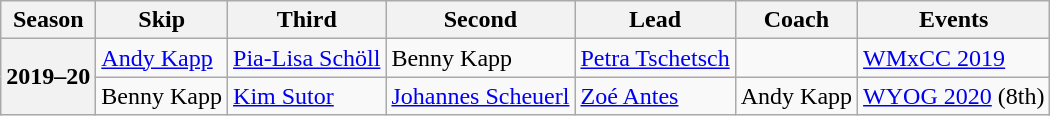<table class="wikitable">
<tr>
<th scope="col">Season</th>
<th scope="col">Skip</th>
<th scope="col">Third</th>
<th scope="col">Second</th>
<th scope="col">Lead</th>
<th scope="col">Coach</th>
<th scope="col">Events</th>
</tr>
<tr>
<th scope="row" rowspan=2>2019–20</th>
<td><a href='#'>Andy Kapp</a></td>
<td><a href='#'>Pia-Lisa Schöll</a></td>
<td>Benny Kapp</td>
<td><a href='#'>Petra Tschetsch</a></td>
<td></td>
<td><a href='#'>WMxCC 2019</a> </td>
</tr>
<tr>
<td>Benny Kapp</td>
<td><a href='#'>Kim Sutor</a></td>
<td><a href='#'>Johannes Scheuerl</a></td>
<td><a href='#'>Zoé Antes</a></td>
<td>Andy Kapp</td>
<td><a href='#'>WYOG 2020</a> (8th)</td>
</tr>
</table>
